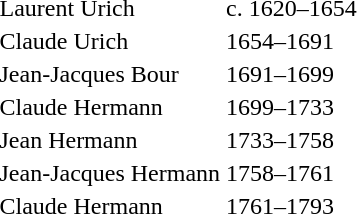<table>
<tr>
<td>Laurent Urich</td>
<td>c. 1620–1654</td>
</tr>
<tr>
<td>Claude Urich</td>
<td>1654–1691</td>
</tr>
<tr>
<td>Jean-Jacques Bour</td>
<td>1691–1699</td>
</tr>
<tr>
<td>Claude Hermann</td>
<td>1699–1733</td>
</tr>
<tr>
<td>Jean Hermann</td>
<td>1733–1758</td>
</tr>
<tr>
<td>Jean-Jacques Hermann</td>
<td>1758–1761</td>
</tr>
<tr>
<td>Claude Hermann</td>
<td>1761–1793</td>
</tr>
</table>
